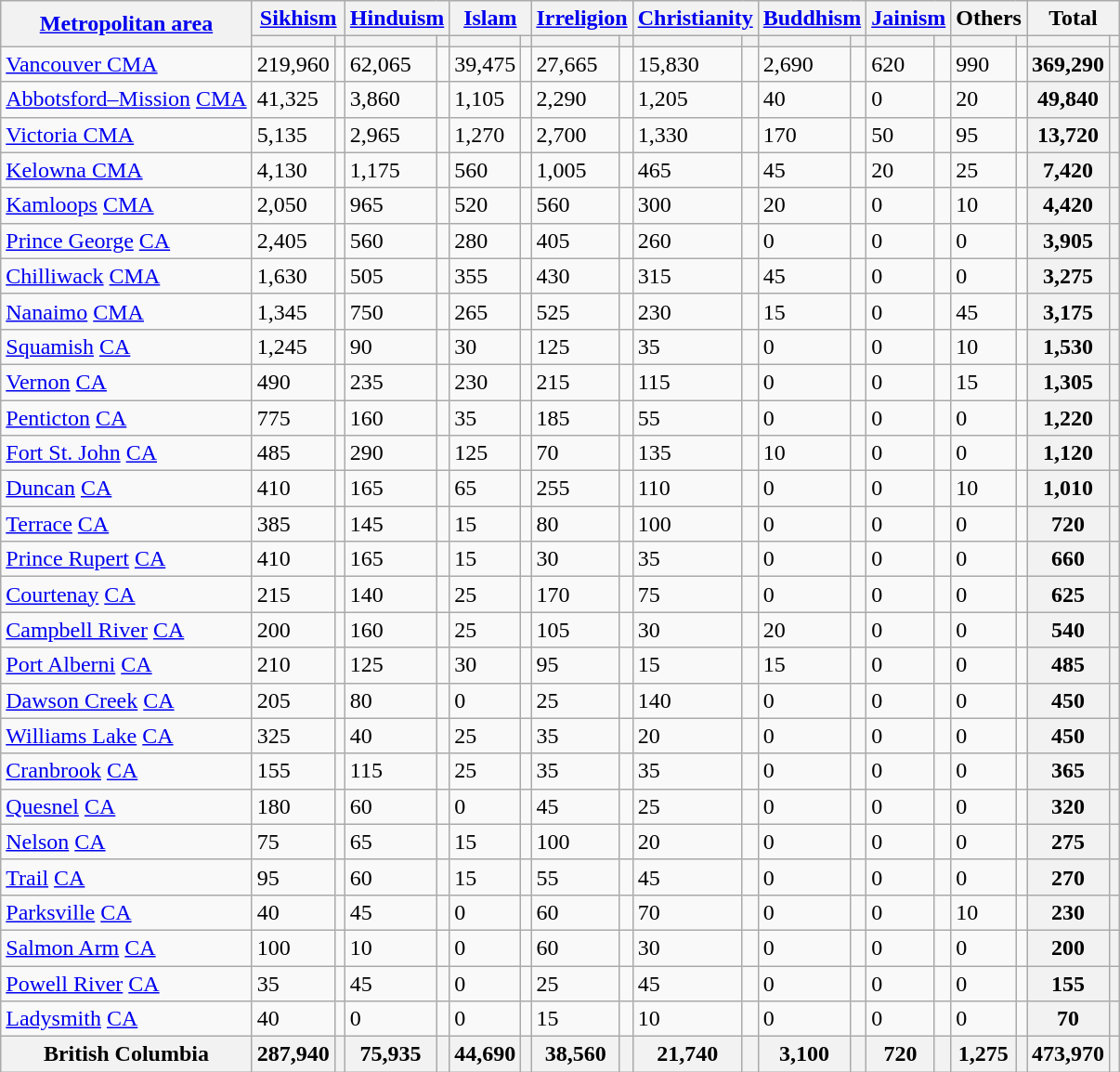<table class="wikitable sortable">
<tr>
<th rowspan="2"><a href='#'>Metropolitan area</a></th>
<th colspan="2"><a href='#'>Sikhism</a></th>
<th colspan="2"><a href='#'>Hinduism</a></th>
<th colspan="2"><a href='#'>Islam</a></th>
<th colspan="2"><a href='#'>Irreligion</a></th>
<th colspan="2"><a href='#'>Christianity</a></th>
<th colspan="2"><a href='#'>Buddhism</a></th>
<th colspan="2"><a href='#'>Jainism</a></th>
<th colspan="2">Others</th>
<th colspan="2">Total</th>
</tr>
<tr>
<th><a href='#'></a></th>
<th></th>
<th></th>
<th></th>
<th></th>
<th></th>
<th></th>
<th></th>
<th></th>
<th></th>
<th></th>
<th></th>
<th></th>
<th></th>
<th></th>
<th></th>
<th></th>
<th></th>
</tr>
<tr>
<td><a href='#'>Vancouver CMA</a></td>
<td>219,960</td>
<td></td>
<td>62,065</td>
<td></td>
<td>39,475</td>
<td></td>
<td>27,665</td>
<td></td>
<td>15,830</td>
<td></td>
<td>2,690</td>
<td></td>
<td>620</td>
<td></td>
<td>990</td>
<td></td>
<th>369,290</th>
<th></th>
</tr>
<tr>
<td><a href='#'>Abbotsford–Mission</a> <a href='#'>CMA</a></td>
<td>41,325</td>
<td></td>
<td>3,860</td>
<td></td>
<td>1,105</td>
<td></td>
<td>2,290</td>
<td></td>
<td>1,205</td>
<td></td>
<td>40</td>
<td></td>
<td>0</td>
<td></td>
<td>20</td>
<td></td>
<th>49,840</th>
<th></th>
</tr>
<tr>
<td><a href='#'>Victoria CMA</a></td>
<td>5,135</td>
<td></td>
<td>2,965</td>
<td></td>
<td>1,270</td>
<td></td>
<td>2,700</td>
<td></td>
<td>1,330</td>
<td></td>
<td>170</td>
<td></td>
<td>50</td>
<td></td>
<td>95</td>
<td></td>
<th>13,720</th>
<th></th>
</tr>
<tr>
<td><a href='#'>Kelowna CMA</a></td>
<td>4,130</td>
<td></td>
<td>1,175</td>
<td></td>
<td>560</td>
<td></td>
<td>1,005</td>
<td></td>
<td>465</td>
<td></td>
<td>45</td>
<td></td>
<td>20</td>
<td></td>
<td>25</td>
<td></td>
<th>7,420</th>
<th></th>
</tr>
<tr>
<td><a href='#'>Kamloops</a> <a href='#'>CMA</a></td>
<td>2,050</td>
<td></td>
<td>965</td>
<td></td>
<td>520</td>
<td></td>
<td>560</td>
<td></td>
<td>300</td>
<td></td>
<td>20</td>
<td></td>
<td>0</td>
<td></td>
<td>10</td>
<td></td>
<th>4,420</th>
<th></th>
</tr>
<tr>
<td><a href='#'>Prince George</a> <a href='#'>CA</a></td>
<td>2,405</td>
<td></td>
<td>560</td>
<td></td>
<td>280</td>
<td></td>
<td>405</td>
<td></td>
<td>260</td>
<td></td>
<td>0</td>
<td></td>
<td>0</td>
<td></td>
<td>0</td>
<td></td>
<th>3,905</th>
<th></th>
</tr>
<tr>
<td><a href='#'>Chilliwack</a> <a href='#'>CMA</a></td>
<td>1,630</td>
<td></td>
<td>505</td>
<td></td>
<td>355</td>
<td></td>
<td>430</td>
<td></td>
<td>315</td>
<td></td>
<td>45</td>
<td></td>
<td>0</td>
<td></td>
<td>0</td>
<td></td>
<th>3,275</th>
<th></th>
</tr>
<tr>
<td><a href='#'>Nanaimo</a> <a href='#'>CMA</a></td>
<td>1,345</td>
<td></td>
<td>750</td>
<td></td>
<td>265</td>
<td></td>
<td>525</td>
<td></td>
<td>230</td>
<td></td>
<td>15</td>
<td></td>
<td>0</td>
<td></td>
<td>45</td>
<td></td>
<th>3,175</th>
<th></th>
</tr>
<tr>
<td><a href='#'>Squamish</a> <a href='#'>CA</a></td>
<td>1,245</td>
<td></td>
<td>90</td>
<td></td>
<td>30</td>
<td></td>
<td>125</td>
<td></td>
<td>35</td>
<td></td>
<td>0</td>
<td></td>
<td>0</td>
<td></td>
<td>10</td>
<td></td>
<th>1,530</th>
<th></th>
</tr>
<tr>
<td><a href='#'>Vernon</a> <a href='#'>CA</a></td>
<td>490</td>
<td></td>
<td>235</td>
<td></td>
<td>230</td>
<td></td>
<td>215</td>
<td></td>
<td>115</td>
<td></td>
<td>0</td>
<td></td>
<td>0</td>
<td></td>
<td>15</td>
<td></td>
<th>1,305</th>
<th></th>
</tr>
<tr>
<td><a href='#'>Penticton</a> <a href='#'>CA</a></td>
<td>775</td>
<td></td>
<td>160</td>
<td></td>
<td>35</td>
<td></td>
<td>185</td>
<td></td>
<td>55</td>
<td></td>
<td>0</td>
<td></td>
<td>0</td>
<td></td>
<td>0</td>
<td></td>
<th>1,220</th>
<th></th>
</tr>
<tr>
<td><a href='#'>Fort St. John</a> <a href='#'>CA</a></td>
<td>485</td>
<td></td>
<td>290</td>
<td></td>
<td>125</td>
<td></td>
<td>70</td>
<td></td>
<td>135</td>
<td></td>
<td>10</td>
<td></td>
<td>0</td>
<td></td>
<td>0</td>
<td></td>
<th>1,120</th>
<th></th>
</tr>
<tr>
<td><a href='#'>Duncan</a> <a href='#'>CA</a></td>
<td>410</td>
<td></td>
<td>165</td>
<td></td>
<td>65</td>
<td></td>
<td>255</td>
<td></td>
<td>110</td>
<td></td>
<td>0</td>
<td></td>
<td>0</td>
<td></td>
<td>10</td>
<td></td>
<th>1,010</th>
<th></th>
</tr>
<tr>
<td><a href='#'>Terrace</a> <a href='#'>CA</a></td>
<td>385</td>
<td></td>
<td>145</td>
<td></td>
<td>15</td>
<td></td>
<td>80</td>
<td></td>
<td>100</td>
<td></td>
<td>0</td>
<td></td>
<td>0</td>
<td></td>
<td>0</td>
<td></td>
<th>720</th>
<th></th>
</tr>
<tr>
<td><a href='#'>Prince Rupert</a> <a href='#'>CA</a></td>
<td>410</td>
<td></td>
<td>165</td>
<td></td>
<td>15</td>
<td></td>
<td>30</td>
<td></td>
<td>35</td>
<td></td>
<td>0</td>
<td></td>
<td>0</td>
<td></td>
<td>0</td>
<td></td>
<th>660</th>
<th></th>
</tr>
<tr>
<td><a href='#'>Courtenay</a> <a href='#'>CA</a></td>
<td>215</td>
<td></td>
<td>140</td>
<td></td>
<td>25</td>
<td></td>
<td>170</td>
<td></td>
<td>75</td>
<td></td>
<td>0</td>
<td></td>
<td>0</td>
<td></td>
<td>0</td>
<td></td>
<th>625</th>
<th></th>
</tr>
<tr>
<td><a href='#'>Campbell River</a> <a href='#'>CA</a></td>
<td>200</td>
<td></td>
<td>160</td>
<td></td>
<td>25</td>
<td></td>
<td>105</td>
<td></td>
<td>30</td>
<td></td>
<td>20</td>
<td></td>
<td>0</td>
<td></td>
<td>0</td>
<td></td>
<th>540</th>
<th></th>
</tr>
<tr>
<td><a href='#'>Port Alberni</a> <a href='#'>CA</a></td>
<td>210</td>
<td></td>
<td>125</td>
<td></td>
<td>30</td>
<td></td>
<td>95</td>
<td></td>
<td>15</td>
<td></td>
<td>15</td>
<td></td>
<td>0</td>
<td></td>
<td>0</td>
<td></td>
<th>485</th>
<th></th>
</tr>
<tr>
<td><a href='#'>Dawson Creek</a> <a href='#'>CA</a></td>
<td>205</td>
<td></td>
<td>80</td>
<td></td>
<td>0</td>
<td></td>
<td>25</td>
<td></td>
<td>140</td>
<td></td>
<td>0</td>
<td></td>
<td>0</td>
<td></td>
<td>0</td>
<td></td>
<th>450</th>
<th></th>
</tr>
<tr>
<td><a href='#'>Williams Lake</a> <a href='#'>CA</a></td>
<td>325</td>
<td></td>
<td>40</td>
<td></td>
<td>25</td>
<td></td>
<td>35</td>
<td></td>
<td>20</td>
<td></td>
<td>0</td>
<td></td>
<td>0</td>
<td></td>
<td>0</td>
<td></td>
<th>450</th>
<th></th>
</tr>
<tr>
<td><a href='#'>Cranbrook</a> <a href='#'>CA</a></td>
<td>155</td>
<td></td>
<td>115</td>
<td></td>
<td>25</td>
<td></td>
<td>35</td>
<td></td>
<td>35</td>
<td></td>
<td>0</td>
<td></td>
<td>0</td>
<td></td>
<td>0</td>
<td></td>
<th>365</th>
<th></th>
</tr>
<tr>
<td><a href='#'>Quesnel</a> <a href='#'>CA</a></td>
<td>180</td>
<td></td>
<td>60</td>
<td></td>
<td>0</td>
<td></td>
<td>45</td>
<td></td>
<td>25</td>
<td></td>
<td>0</td>
<td></td>
<td>0</td>
<td></td>
<td>0</td>
<td></td>
<th>320</th>
<th></th>
</tr>
<tr>
<td><a href='#'>Nelson</a> <a href='#'>CA</a></td>
<td>75</td>
<td></td>
<td>65</td>
<td></td>
<td>15</td>
<td></td>
<td>100</td>
<td></td>
<td>20</td>
<td></td>
<td>0</td>
<td></td>
<td>0</td>
<td></td>
<td>0</td>
<td></td>
<th>275</th>
<th></th>
</tr>
<tr>
<td><a href='#'>Trail</a> <a href='#'>CA</a></td>
<td>95</td>
<td></td>
<td>60</td>
<td></td>
<td>15</td>
<td></td>
<td>55</td>
<td></td>
<td>45</td>
<td></td>
<td>0</td>
<td></td>
<td>0</td>
<td></td>
<td>0</td>
<td></td>
<th>270</th>
<th></th>
</tr>
<tr>
<td><a href='#'>Parksville</a> <a href='#'>CA</a></td>
<td>40</td>
<td></td>
<td>45</td>
<td></td>
<td>0</td>
<td></td>
<td>60</td>
<td></td>
<td>70</td>
<td></td>
<td>0</td>
<td></td>
<td>0</td>
<td></td>
<td>10</td>
<td></td>
<th>230</th>
<th></th>
</tr>
<tr>
<td><a href='#'>Salmon Arm</a> <a href='#'>CA</a></td>
<td>100</td>
<td></td>
<td>10</td>
<td></td>
<td>0</td>
<td></td>
<td>60</td>
<td></td>
<td>30</td>
<td></td>
<td>0</td>
<td></td>
<td>0</td>
<td></td>
<td>0</td>
<td></td>
<th>200</th>
<th></th>
</tr>
<tr>
<td><a href='#'>Powell River</a> <a href='#'>CA</a></td>
<td>35</td>
<td></td>
<td>45</td>
<td></td>
<td>0</td>
<td></td>
<td>25</td>
<td></td>
<td>45</td>
<td></td>
<td>0</td>
<td></td>
<td>0</td>
<td></td>
<td>0</td>
<td></td>
<th>155</th>
<th></th>
</tr>
<tr>
<td><a href='#'>Ladysmith</a> <a href='#'>CA</a></td>
<td>40</td>
<td></td>
<td>0</td>
<td></td>
<td>0</td>
<td></td>
<td>15</td>
<td></td>
<td>10</td>
<td></td>
<td>0</td>
<td></td>
<td>0</td>
<td></td>
<td>0</td>
<td></td>
<th>70</th>
<th></th>
</tr>
<tr>
<th>British Columbia</th>
<th>287,940</th>
<th></th>
<th>75,935</th>
<th></th>
<th>44,690</th>
<th></th>
<th>38,560</th>
<th></th>
<th>21,740</th>
<th></th>
<th>3,100</th>
<th></th>
<th>720</th>
<th></th>
<th>1,275</th>
<th></th>
<th>473,970</th>
<th></th>
</tr>
</table>
